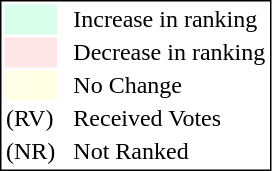<table style="border:1px solid black;">
<tr>
<td style="background:#D8FFEB; width:20px;"></td>
<td> </td>
<td>Increase in ranking</td>
</tr>
<tr>
<td style="background:#FFE6E6; width:20px;"></td>
<td> </td>
<td>Decrease in ranking</td>
</tr>
<tr>
<td style="background:#FFFFE6; width:20px;"></td>
<td> </td>
<td>No Change</td>
</tr>
<tr>
<td>(RV)</td>
<td> </td>
<td>Received Votes</td>
</tr>
<tr>
<td>(NR)</td>
<td> </td>
<td>Not Ranked</td>
</tr>
</table>
